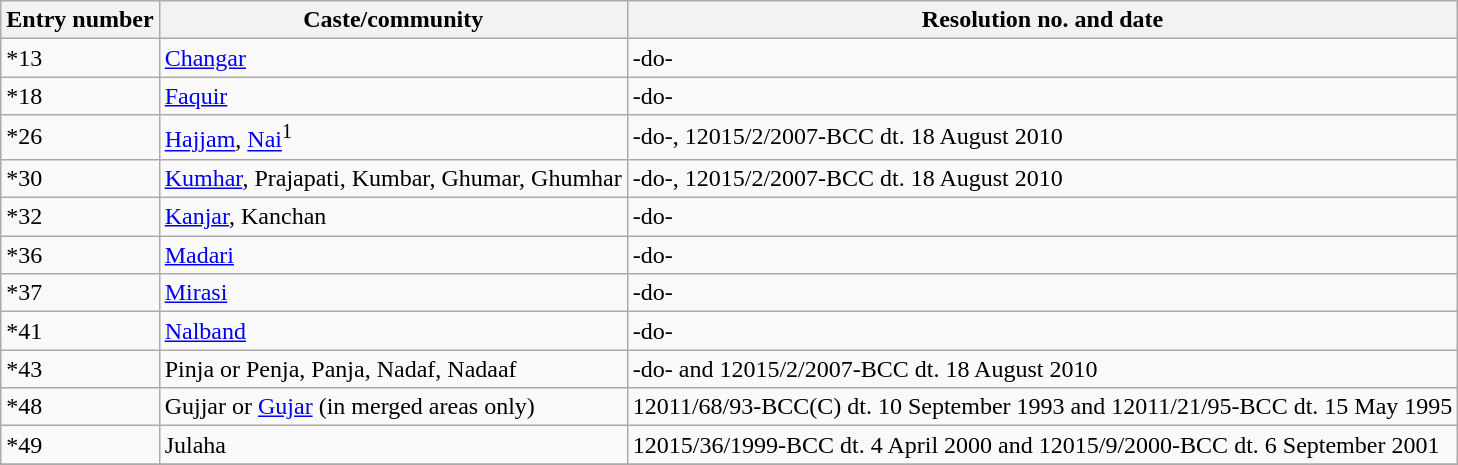<table class="wikitable">
<tr>
<th>Entry number</th>
<th>Caste/community</th>
<th>Resolution no. and date</th>
</tr>
<tr>
<td>*13</td>
<td><a href='#'>Changar</a></td>
<td>-do-</td>
</tr>
<tr>
<td>*18</td>
<td><a href='#'>Faquir</a></td>
<td>-do-</td>
</tr>
<tr op>
<td>*26</td>
<td><a href='#'>Hajjam</a>, <a href='#'>Nai</a><sup>1</sup></td>
<td>-do-, 12015/2/2007-BCC dt. 18 August 2010</td>
</tr>
<tr>
<td>*30</td>
<td><a href='#'>Kumhar</a>, Prajapati, Kumbar, Ghumar, Ghumhar</td>
<td>-do-, 12015/2/2007-BCC dt. 18 August 2010</td>
</tr>
<tr>
<td>*32</td>
<td><a href='#'>Kanjar</a>, Kanchan</td>
<td>-do-</td>
</tr>
<tr>
<td>*36</td>
<td><a href='#'>Madari</a></td>
<td>-do-</td>
</tr>
<tr>
<td>*37</td>
<td><a href='#'>Mirasi</a></td>
<td>-do-</td>
</tr>
<tr>
<td>*41</td>
<td><a href='#'>Nalband</a></td>
<td>-do-</td>
</tr>
<tr>
<td>*43</td>
<td>Pinja or Penja, Panja, Nadaf, Nadaaf</td>
<td>-do-  and 12015/2/2007-BCC dt. 18 August 2010</td>
</tr>
<tr>
<td>*48</td>
<td>Gujjar or <a href='#'>Gujar</a> (in merged areas only)</td>
<td>12011/68/93-BCC(C) dt. 10 September 1993 and 12011/21/95-BCC dt. 15 May 1995</td>
</tr>
<tr>
<td>*49</td>
<td>Julaha</td>
<td>12015/36/1999-BCC dt. 4 April 2000 and 12015/9/2000-BCC dt. 6 September 2001</td>
</tr>
<tr>
</tr>
</table>
